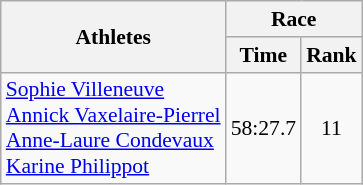<table class="wikitable" border="1" style="font-size:90%">
<tr>
<th rowspan=2>Athletes</th>
<th colspan=2>Race</th>
</tr>
<tr>
<th>Time</th>
<th>Rank</th>
</tr>
<tr>
<td><a href='#'>Sophie Villeneuve</a><br><a href='#'>Annick Vaxelaire-Pierrel</a><br><a href='#'>Anne-Laure Condevaux</a><br><a href='#'>Karine Philippot</a></td>
<td align=center>58:27.7</td>
<td align=center>11</td>
</tr>
</table>
